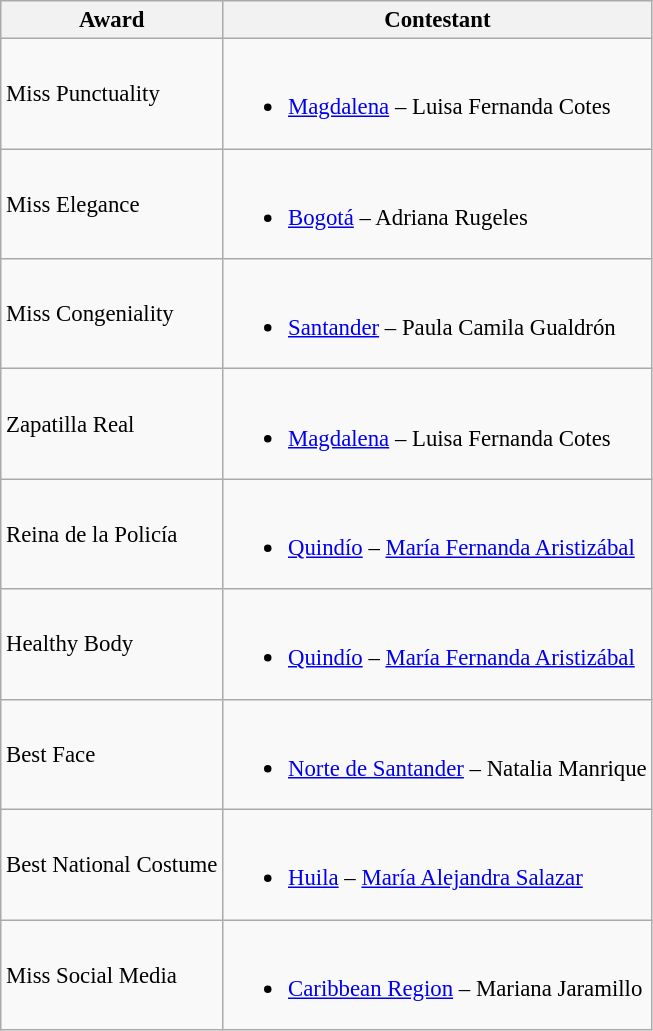<table class="wikitable sortable" style="font-size:95%;">
<tr>
<th>Award</th>
<th>Contestant</th>
</tr>
<tr>
<td>Miss Punctuality</td>
<td><br><ul><li><a href='#'>Magdalena</a> – Luisa Fernanda Cotes</li></ul></td>
</tr>
<tr>
<td>Miss Elegance</td>
<td><br><ul><li><a href='#'>Bogotá</a> – Adriana Rugeles</li></ul></td>
</tr>
<tr>
<td>Miss Congeniality</td>
<td><br><ul><li><a href='#'>Santander</a> – Paula Camila Gualdrón</li></ul></td>
</tr>
<tr>
<td>Zapatilla Real</td>
<td><br><ul><li><a href='#'>Magdalena</a> – Luisa Fernanda Cotes</li></ul></td>
</tr>
<tr>
<td>Reina de la Policía</td>
<td><br><ul><li><a href='#'>Quindío</a> – <a href='#'>María Fernanda Aristizábal</a></li></ul></td>
</tr>
<tr>
<td>Healthy Body</td>
<td><br><ul><li><a href='#'>Quindío</a> – <a href='#'>María Fernanda Aristizábal</a></li></ul></td>
</tr>
<tr>
<td>Best Face</td>
<td><br><ul><li><a href='#'>Norte de Santander</a> – Natalia Manrique</li></ul></td>
</tr>
<tr>
<td>Best National Costume</td>
<td><br><ul><li><a href='#'>Huila</a> – <a href='#'>María Alejandra Salazar</a></li></ul></td>
</tr>
<tr>
<td>Miss Social Media</td>
<td><br><ul><li><a href='#'>Caribbean Region</a> – Mariana Jaramillo</li></ul></td>
</tr>
</table>
